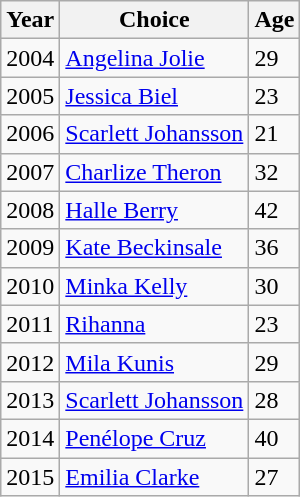<table class="wikitable sortable">
<tr>
<th>Year</th>
<th>Choice</th>
<th>Age</th>
</tr>
<tr>
<td>2004</td>
<td><a href='#'>Angelina Jolie</a></td>
<td>29</td>
</tr>
<tr>
<td>2005</td>
<td><a href='#'>Jessica Biel</a></td>
<td>23</td>
</tr>
<tr>
<td>2006</td>
<td><a href='#'>Scarlett Johansson</a></td>
<td>21</td>
</tr>
<tr>
<td>2007</td>
<td><a href='#'>Charlize Theron</a></td>
<td>32</td>
</tr>
<tr>
<td>2008</td>
<td><a href='#'>Halle Berry</a></td>
<td>42</td>
</tr>
<tr>
<td>2009</td>
<td><a href='#'>Kate Beckinsale</a></td>
<td>36</td>
</tr>
<tr>
<td>2010</td>
<td><a href='#'>Minka Kelly</a></td>
<td>30</td>
</tr>
<tr>
<td>2011</td>
<td><a href='#'>Rihanna</a></td>
<td>23</td>
</tr>
<tr>
<td>2012</td>
<td><a href='#'>Mila Kunis</a></td>
<td>29</td>
</tr>
<tr>
<td>2013</td>
<td><a href='#'>Scarlett Johansson</a></td>
<td>28</td>
</tr>
<tr>
<td>2014</td>
<td><a href='#'>Penélope Cruz</a></td>
<td>40</td>
</tr>
<tr>
<td>2015</td>
<td><a href='#'>Emilia Clarke</a></td>
<td>27</td>
</tr>
</table>
